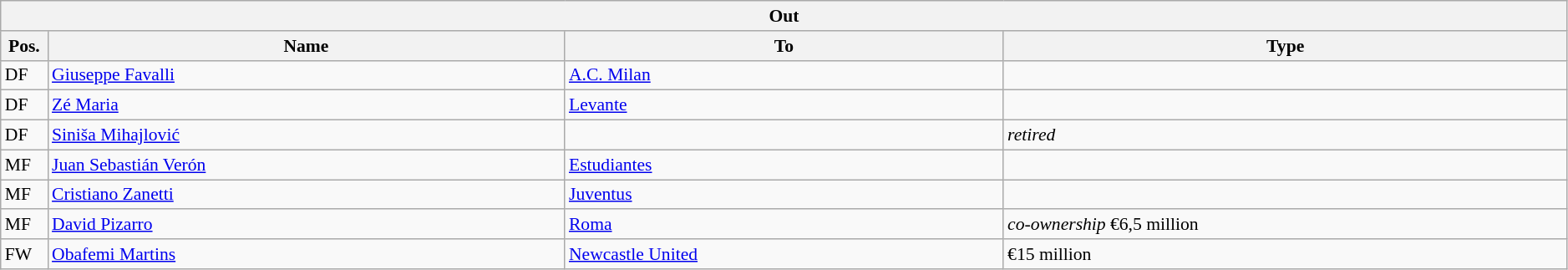<table class="wikitable" style="font-size:90%;width:99%;">
<tr>
<th colspan="4">Out</th>
</tr>
<tr>
<th width=3%>Pos.</th>
<th width=33%>Name</th>
<th width=28%>To</th>
<th width=36%>Type</th>
</tr>
<tr>
<td>DF</td>
<td><a href='#'>Giuseppe Favalli</a></td>
<td><a href='#'>A.C. Milan</a></td>
<td></td>
</tr>
<tr>
<td>DF</td>
<td><a href='#'>Zé Maria</a></td>
<td><a href='#'>Levante</a></td>
<td></td>
</tr>
<tr>
<td>DF</td>
<td><a href='#'>Siniša Mihajlović</a></td>
<td></td>
<td><em>retired</em></td>
</tr>
<tr>
<td>MF</td>
<td><a href='#'>Juan Sebastián Verón</a></td>
<td><a href='#'>Estudiantes</a></td>
<td></td>
</tr>
<tr>
<td>MF</td>
<td><a href='#'>Cristiano Zanetti</a></td>
<td><a href='#'>Juventus</a></td>
<td></td>
</tr>
<tr>
<td>MF</td>
<td><a href='#'>David Pizarro</a></td>
<td><a href='#'>Roma</a></td>
<td><em>co-ownership</em> €6,5 million</td>
</tr>
<tr>
<td>FW</td>
<td><a href='#'>Obafemi Martins</a></td>
<td><a href='#'>Newcastle United</a></td>
<td>€15 million</td>
</tr>
</table>
